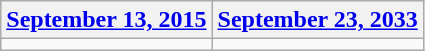<table class=wikitable>
<tr>
<th><a href='#'>September 13, 2015</a></th>
<th><a href='#'>September 23, 2033</a></th>
</tr>
<tr>
<td></td>
<td></td>
</tr>
</table>
